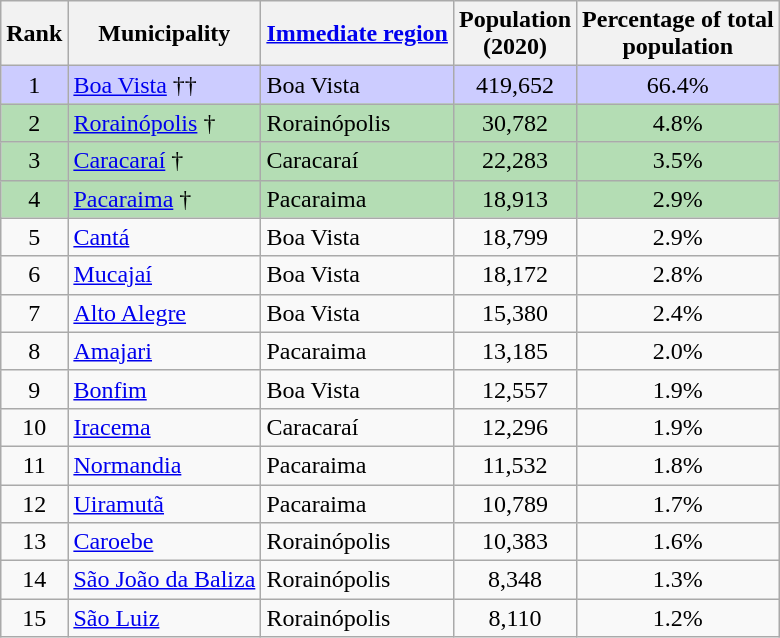<table class="wikitable sortable">
<tr>
<th>Rank</th>
<th>Municipality</th>
<th><a href='#'>Immediate region</a></th>
<th>Population<br>(2020)</th>
<th>Percentage of total<br>population</th>
</tr>
<tr style="background-color:#CCF;">
<td align=center>1</td>
<td><a href='#'>Boa Vista</a> ††</td>
<td>Boa Vista</td>
<td align=center>419,652</td>
<td align=center>66.4%</td>
</tr>
<tr style="background-color:#b4ddb4;">
<td align=center>2</td>
<td><a href='#'>Rorainópolis</a> †</td>
<td>Rorainópolis</td>
<td align=center>30,782</td>
<td align=center>4.8%</td>
</tr>
<tr style="background-color:#b4ddb4;">
<td align=center>3</td>
<td><a href='#'>Caracaraí</a> †</td>
<td>Caracaraí</td>
<td align=center>22,283</td>
<td align=center>3.5%</td>
</tr>
<tr style="background-color:#b4ddb4;">
<td align=center>4</td>
<td><a href='#'>Pacaraima</a> †</td>
<td>Pacaraima</td>
<td align=center>18,913</td>
<td align=center>2.9%</td>
</tr>
<tr>
<td align=center>5</td>
<td><a href='#'>Cantá</a></td>
<td>Boa Vista</td>
<td align=center>18,799</td>
<td align=center>2.9%</td>
</tr>
<tr>
<td align=center>6</td>
<td><a href='#'>Mucajaí</a></td>
<td>Boa Vista</td>
<td align=center>18,172</td>
<td align=center>2.8%</td>
</tr>
<tr>
<td align=center>7</td>
<td><a href='#'>Alto Alegre</a></td>
<td>Boa Vista</td>
<td align=center>15,380</td>
<td align=center>2.4%</td>
</tr>
<tr>
<td align=center>8</td>
<td><a href='#'>Amajari</a></td>
<td>Pacaraima</td>
<td align=center>13,185</td>
<td align=center>2.0%</td>
</tr>
<tr>
<td align=center>9</td>
<td><a href='#'>Bonfim</a></td>
<td>Boa Vista</td>
<td align=center>12,557</td>
<td align=center>1.9%</td>
</tr>
<tr>
<td align=center>10</td>
<td><a href='#'>Iracema</a></td>
<td>Caracaraí</td>
<td align=center>12,296</td>
<td align=center>1.9%</td>
</tr>
<tr>
<td align=center>11</td>
<td><a href='#'>Normandia</a></td>
<td>Pacaraima</td>
<td align=center>11,532</td>
<td align=center>1.8%</td>
</tr>
<tr>
<td align=center>12</td>
<td><a href='#'>Uiramutã</a></td>
<td>Pacaraima</td>
<td align=center>10,789</td>
<td align=center>1.7%</td>
</tr>
<tr>
<td align=center>13</td>
<td><a href='#'>Caroebe</a></td>
<td>Rorainópolis</td>
<td align=center>10,383</td>
<td align=center>1.6%</td>
</tr>
<tr>
<td align=center>14</td>
<td><a href='#'>São João da Baliza</a></td>
<td>Rorainópolis</td>
<td align=center>8,348</td>
<td align=center>1.3%</td>
</tr>
<tr>
<td align=center>15</td>
<td><a href='#'>São Luiz</a></td>
<td>Rorainópolis</td>
<td align=center>8,110</td>
<td align=center>1.2%</td>
</tr>
</table>
